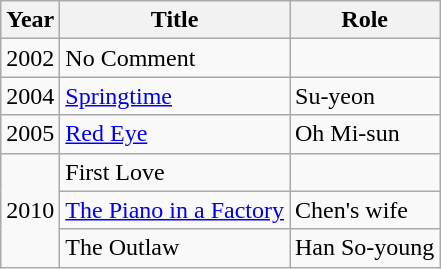<table class="wikitable">
<tr>
<th width=10>Year</th>
<th>Title</th>
<th>Role</th>
</tr>
<tr>
<td>2002</td>
<td>No Comment</td>
<td></td>
</tr>
<tr>
<td>2004</td>
<td><a href='#'>Springtime</a></td>
<td>Su-yeon</td>
</tr>
<tr>
<td>2005</td>
<td><a href='#'>Red Eye</a></td>
<td>Oh Mi-sun</td>
</tr>
<tr>
<td rowspan=3>2010</td>
<td>First Love</td>
<td></td>
</tr>
<tr>
<td><a href='#'>The Piano in a Factory</a></td>
<td>Chen's wife</td>
</tr>
<tr>
<td>The Outlaw</td>
<td>Han So-young</td>
</tr>
</table>
